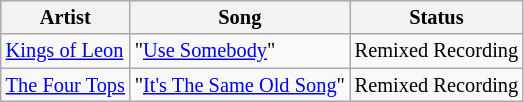<table class="wikitable" style="font-size: 85%">
<tr>
<th>Artist</th>
<th>Song</th>
<th>Status</th>
</tr>
<tr>
<td> <a href='#'>Kings of Leon</a></td>
<td>"<a href='#'>Use Somebody</a>"</td>
<td>Remixed Recording</td>
</tr>
<tr>
<td> <a href='#'>The Four Tops</a></td>
<td>"<a href='#'>It's The Same Old Song</a>"</td>
<td>Remixed Recording</td>
</tr>
</table>
